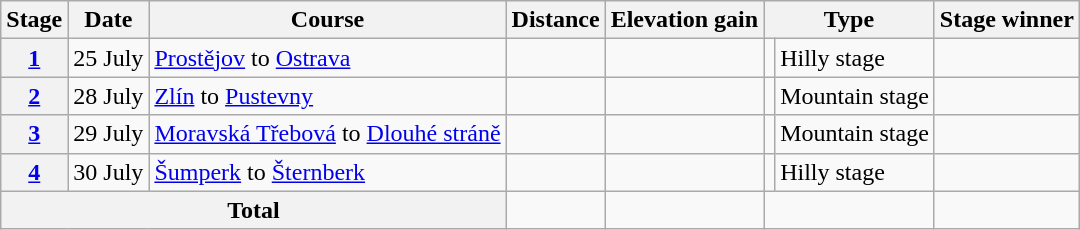<table class="wikitable">
<tr>
<th scope="col">Stage</th>
<th scope="col">Date</th>
<th scope="col">Course</th>
<th scope="col">Distance</th>
<th scope="col">Elevation gain</th>
<th scope="col" colspan="2">Type</th>
<th scope="col">Stage winner</th>
</tr>
<tr>
<th scope="row"><a href='#'>1</a></th>
<td style="text-align:center;">25 July</td>
<td><a href='#'>Prostějov</a> to <a href='#'>Ostrava</a></td>
<td style="text-align:center;"></td>
<td style="text-align:center;"></td>
<td></td>
<td>Hilly stage</td>
<td></td>
</tr>
<tr>
<th scope="row"><a href='#'>2</a></th>
<td style="text-align:center;">28 July</td>
<td><a href='#'>Zlín</a> to <a href='#'>Pustevny</a></td>
<td style="text-align:center;"></td>
<td style="text-align:center;"></td>
<td></td>
<td>Mountain stage</td>
<td></td>
</tr>
<tr>
<th scope="row"><a href='#'>3</a></th>
<td style="text-align:center;">29 July</td>
<td><a href='#'>Moravská Třebová</a> to <a href='#'>Dlouhé stráně</a></td>
<td style="text-align:center;"></td>
<td style="text-align:center;"></td>
<td></td>
<td>Mountain stage</td>
<td></td>
</tr>
<tr>
<th scope="row"><a href='#'>4</a></th>
<td style="text-align:center;">30 July</td>
<td><a href='#'>Šumperk</a> to <a href='#'>Šternberk</a></td>
<td style="text-align:center;"></td>
<td style="text-align:center;"></td>
<td></td>
<td>Hilly stage</td>
<td></td>
</tr>
<tr>
<th colspan="3">Total</th>
<td style="text-align:center;"></td>
<td style="text-align:center;"></td>
<td colspan="2"></td>
</tr>
</table>
